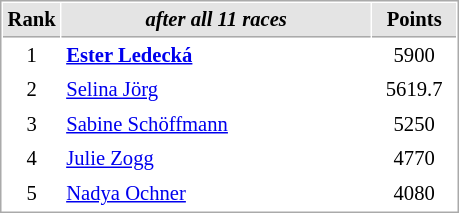<table cellspacing="1" cellpadding="3" style="border:1px solid #aaa; font-size:86%;">
<tr style="background:#e4e4e4;">
<th style="border-bottom:1px solid #aaa; width:10px;">Rank</th>
<th style="border-bottom:1px solid #aaa; width:200px;"><em>after all 11 races</em></th>
<th style="border-bottom:1px solid #aaa; width:50px;">Points</th>
</tr>
<tr>
<td align=center>1</td>
<td><strong> <a href='#'>Ester Ledecká</a></strong></td>
<td align=center>5900</td>
</tr>
<tr>
<td align=center>2</td>
<td> <a href='#'>Selina Jörg</a></td>
<td align=center>5619.7</td>
</tr>
<tr>
<td align=center>3</td>
<td> <a href='#'>Sabine Schöffmann</a></td>
<td align=center>5250</td>
</tr>
<tr>
<td align=center>4</td>
<td> <a href='#'>Julie Zogg</a></td>
<td align=center>4770</td>
</tr>
<tr>
<td align=center>5</td>
<td> <a href='#'>Nadya Ochner</a></td>
<td align=center>4080</td>
</tr>
</table>
